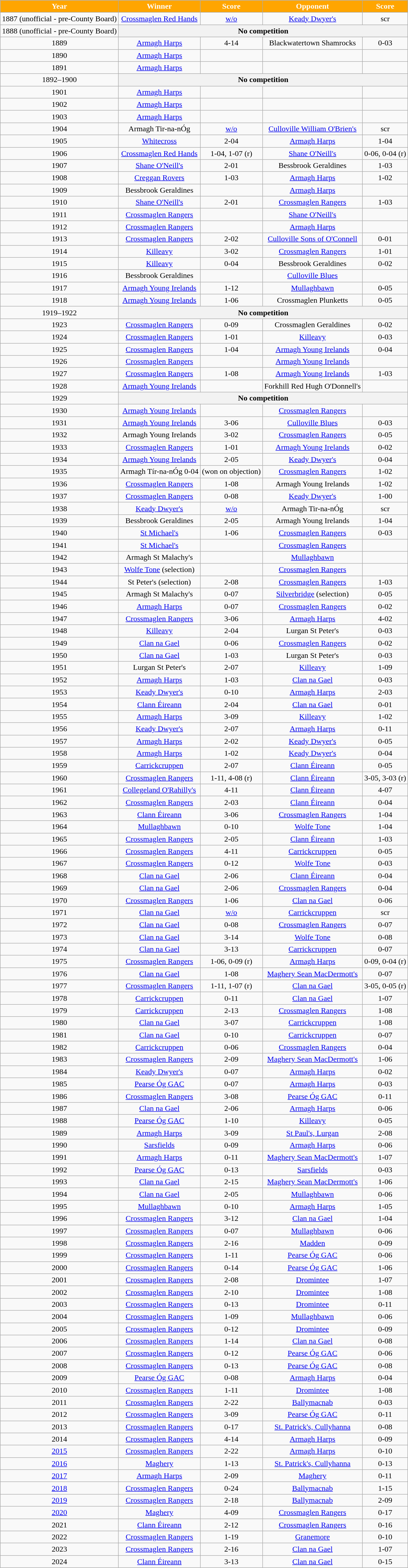<table class="wikitable" style="text-align:center;">
<tr>
<th style="background:orange;color:white">Year</th>
<th style="background:orange;color:white">Winner</th>
<th style="background:orange;color:white">Score</th>
<th style="background:orange;color:white">Opponent</th>
<th style="background:orange;color:white">Score</th>
</tr>
<tr>
<td>1887 (unofficial - pre-County Board)</td>
<td><a href='#'>Crossmaglen Red Hands</a></td>
<td><a href='#'>w/o</a></td>
<td><a href='#'>Keady Dwyer's</a></td>
<td>scr</td>
</tr>
<tr>
<td>1888 (unofficial - pre-County Board)</td>
<th colspan=4 align=center>No competition</th>
</tr>
<tr>
<td>1889</td>
<td><a href='#'>Armagh Harps</a></td>
<td>4-14</td>
<td>Blackwatertown Shamrocks</td>
<td>0-03</td>
</tr>
<tr>
<td>1890</td>
<td><a href='#'>Armagh Harps</a></td>
<td></td>
<td></td>
<td></td>
</tr>
<tr>
<td>1891</td>
<td><a href='#'>Armagh Harps</a></td>
<td></td>
<td></td>
<td></td>
</tr>
<tr>
<td>1892–1900</td>
<th colspan=4 align=center>No competition</th>
</tr>
<tr>
<td>1901</td>
<td><a href='#'>Armagh Harps</a></td>
<td></td>
<td></td>
<td></td>
</tr>
<tr>
<td>1902</td>
<td><a href='#'>Armagh Harps</a></td>
<td></td>
<td></td>
<td></td>
</tr>
<tr>
<td>1903</td>
<td><a href='#'>Armagh Harps</a></td>
<td></td>
<td></td>
<td></td>
</tr>
<tr>
<td>1904</td>
<td>Armagh Tir-na-nÓg</td>
<td><a href='#'>w/o</a></td>
<td><a href='#'>Culloville William O'Brien's</a></td>
<td>scr</td>
</tr>
<tr>
<td>1905</td>
<td><a href='#'>Whitecross</a></td>
<td>2-04</td>
<td><a href='#'>Armagh Harps</a></td>
<td>1-04</td>
</tr>
<tr>
<td>1906</td>
<td><a href='#'>Crossmaglen Red Hands</a></td>
<td>1-04, 1-07 (r)</td>
<td><a href='#'>Shane O'Neill's</a></td>
<td>0-06, 0-04 (r)</td>
</tr>
<tr>
<td>1907</td>
<td><a href='#'>Shane O'Neill's</a></td>
<td>2-01</td>
<td>Bessbrook Geraldines</td>
<td>1-03</td>
</tr>
<tr>
<td>1908</td>
<td><a href='#'>Creggan Rovers</a></td>
<td>1-03</td>
<td><a href='#'>Armagh Harps</a></td>
<td>1-02</td>
</tr>
<tr>
<td>1909</td>
<td>Bessbrook Geraldines</td>
<td></td>
<td><a href='#'>Armagh Harps</a></td>
<td></td>
</tr>
<tr>
<td>1910</td>
<td><a href='#'>Shane O'Neill's</a></td>
<td>2-01</td>
<td> <a href='#'>Crossmaglen Rangers</a></td>
<td>1-03</td>
</tr>
<tr>
<td>1911</td>
<td> <a href='#'>Crossmaglen Rangers</a></td>
<td></td>
<td><a href='#'>Shane O'Neill's</a></td>
<td></td>
</tr>
<tr>
<td>1912</td>
<td> <a href='#'>Crossmaglen Rangers</a></td>
<td></td>
<td><a href='#'>Armagh Harps</a></td>
<td></td>
</tr>
<tr>
<td>1913</td>
<td> <a href='#'>Crossmaglen Rangers</a></td>
<td>2-02</td>
<td><a href='#'>Culloville Sons of O'Connell</a></td>
<td>0-01</td>
</tr>
<tr>
<td>1914</td>
<td><a href='#'>Killeavy</a></td>
<td>3-02</td>
<td> <a href='#'>Crossmaglen Rangers</a></td>
<td>1-01</td>
</tr>
<tr>
<td>1915</td>
<td><a href='#'>Killeavy</a></td>
<td>0-04</td>
<td>Bessbrook Geraldines</td>
<td>0-02</td>
</tr>
<tr>
<td>1916</td>
<td>Bessbrook Geraldines</td>
<td></td>
<td><a href='#'>Culloville Blues</a></td>
<td></td>
</tr>
<tr>
<td>1917</td>
<td><a href='#'>Armagh Young Irelands</a></td>
<td>1-12</td>
<td><a href='#'>Mullaghbawn</a></td>
<td>0-05</td>
</tr>
<tr>
<td>1918</td>
<td><a href='#'>Armagh Young Irelands</a></td>
<td>1-06</td>
<td>Crossmaglen Plunketts</td>
<td>0-05</td>
</tr>
<tr>
<td>1919–1922</td>
<th colspan=4 align=center>No competition</th>
</tr>
<tr>
<td>1923</td>
<td> <a href='#'>Crossmaglen Rangers</a></td>
<td>0-09</td>
<td>Crossmaglen Geraldines</td>
<td>0-02</td>
</tr>
<tr>
<td>1924</td>
<td> <a href='#'>Crossmaglen Rangers</a></td>
<td>1-01</td>
<td><a href='#'>Killeavy</a></td>
<td>0-03</td>
</tr>
<tr>
<td>1925</td>
<td> <a href='#'>Crossmaglen Rangers</a></td>
<td>1-04</td>
<td><a href='#'>Armagh Young Irelands</a></td>
<td>0-04</td>
</tr>
<tr>
<td>1926</td>
<td> <a href='#'>Crossmaglen Rangers</a></td>
<td></td>
<td><a href='#'>Armagh Young Irelands</a></td>
<td></td>
</tr>
<tr>
<td>1927</td>
<td> <a href='#'>Crossmaglen Rangers</a></td>
<td>1-08</td>
<td><a href='#'>Armagh Young Irelands</a></td>
<td>1-03</td>
</tr>
<tr>
<td>1928</td>
<td><a href='#'>Armagh Young Irelands</a></td>
<td></td>
<td>Forkhill Red Hugh O'Donnell's</td>
<td></td>
</tr>
<tr>
<td>1929</td>
<th colspan=4 align=center>No competition</th>
</tr>
<tr>
<td>1930</td>
<td><a href='#'>Armagh Young Irelands</a></td>
<td></td>
<td> <a href='#'>Crossmaglen Rangers</a></td>
<td></td>
</tr>
<tr>
<td>1931</td>
<td><a href='#'>Armagh Young Irelands</a></td>
<td>3-06</td>
<td><a href='#'>Culloville Blues</a></td>
<td>0-03</td>
</tr>
<tr>
<td>1932</td>
<td>Armagh Young Irelands</td>
<td>3-02</td>
<td> <a href='#'>Crossmaglen Rangers</a></td>
<td>0-05</td>
</tr>
<tr>
<td>1933</td>
<td> <a href='#'>Crossmaglen Rangers</a></td>
<td>1-01</td>
<td><a href='#'>Armagh Young Irelands</a></td>
<td>0-02</td>
</tr>
<tr>
<td>1934</td>
<td><a href='#'>Armagh Young Irelands</a></td>
<td>2-05</td>
<td><a href='#'>Keady Dwyer's</a></td>
<td>0-04</td>
</tr>
<tr>
<td>1935</td>
<td>Armagh Tír-na-nÓg 0-04</td>
<td>(won on objection)</td>
<td> <a href='#'>Crossmaglen Rangers</a></td>
<td>1-02</td>
</tr>
<tr>
<td>1936</td>
<td> <a href='#'>Crossmaglen Rangers</a></td>
<td>1-08</td>
<td>Armagh Young Irelands</td>
<td>1-02</td>
</tr>
<tr>
<td>1937</td>
<td> <a href='#'>Crossmaglen Rangers</a></td>
<td>0-08</td>
<td><a href='#'>Keady Dwyer's</a></td>
<td>1-00</td>
</tr>
<tr>
<td>1938</td>
<td><a href='#'>Keady Dwyer's</a></td>
<td><a href='#'>w/o</a></td>
<td>Armagh Tir-na-nÓg</td>
<td>scr</td>
</tr>
<tr>
<td>1939</td>
<td>Bessbrook Geraldines</td>
<td>2-05</td>
<td>Armagh Young Irelands</td>
<td>1-04</td>
</tr>
<tr>
<td>1940</td>
<td><a href='#'>St Michael's</a></td>
<td>1-06</td>
<td> <a href='#'>Crossmaglen Rangers</a></td>
<td>0-03</td>
</tr>
<tr>
<td>1941</td>
<td><a href='#'>St Michael's</a></td>
<td></td>
<td> <a href='#'>Crossmaglen Rangers</a></td>
<td></td>
</tr>
<tr>
<td>1942</td>
<td>Armagh St Malachy's</td>
<td></td>
<td><a href='#'>Mullaghbawn</a></td>
<td></td>
</tr>
<tr>
<td>1943</td>
<td><a href='#'>Wolfe Tone</a> (selection)</td>
<td></td>
<td> <a href='#'>Crossmaglen Rangers</a></td>
<td></td>
</tr>
<tr>
<td>1944</td>
<td>St Peter's (selection)</td>
<td>2-08</td>
<td> <a href='#'>Crossmaglen Rangers</a></td>
<td>1-03</td>
</tr>
<tr>
<td>1945</td>
<td>Armagh St Malachy's</td>
<td>0-07</td>
<td><a href='#'>Silverbridge</a> (selection)</td>
<td>0-05</td>
</tr>
<tr>
<td>1946</td>
<td><a href='#'>Armagh Harps</a></td>
<td>0-07</td>
<td> <a href='#'>Crossmaglen Rangers</a></td>
<td>0-02</td>
</tr>
<tr>
<td>1947</td>
<td> <a href='#'>Crossmaglen Rangers</a></td>
<td>3-06</td>
<td><a href='#'>Armagh Harps</a></td>
<td>4-02</td>
</tr>
<tr>
<td>1948</td>
<td><a href='#'>Killeavy</a></td>
<td>2-04</td>
<td>Lurgan St Peter's</td>
<td>0-03</td>
</tr>
<tr>
<td>1949</td>
<td><a href='#'>Clan na Gael</a></td>
<td>0-06</td>
<td> <a href='#'>Crossmaglen Rangers</a></td>
<td>0-02</td>
</tr>
<tr>
<td>1950</td>
<td><a href='#'>Clan na Gael</a></td>
<td>1-03</td>
<td>Lurgan St Peter's</td>
<td>0-03</td>
</tr>
<tr>
<td>1951</td>
<td>Lurgan St Peter's</td>
<td>2-07</td>
<td><a href='#'>Killeavy</a></td>
<td>1-09</td>
</tr>
<tr>
<td>1952</td>
<td><a href='#'>Armagh Harps</a></td>
<td>1-03</td>
<td><a href='#'>Clan na Gael</a></td>
<td>0-03</td>
</tr>
<tr>
<td>1953</td>
<td><a href='#'>Keady Dwyer's</a></td>
<td>0-10</td>
<td><a href='#'>Armagh Harps</a></td>
<td>2-03</td>
</tr>
<tr>
<td>1954</td>
<td><a href='#'>Clann Éireann</a></td>
<td>2-04</td>
<td><a href='#'>Clan na Gael</a></td>
<td>0-01</td>
</tr>
<tr>
<td>1955</td>
<td><a href='#'>Armagh Harps</a></td>
<td>3-09</td>
<td><a href='#'>Killeavy</a></td>
<td>1-02</td>
</tr>
<tr>
<td>1956</td>
<td><a href='#'>Keady Dwyer's</a></td>
<td>2-07</td>
<td><a href='#'>Armagh Harps</a></td>
<td>0-11</td>
</tr>
<tr>
<td>1957</td>
<td><a href='#'>Armagh Harps</a></td>
<td>2-02</td>
<td><a href='#'>Keady Dwyer's</a></td>
<td>0-05</td>
</tr>
<tr>
<td>1958</td>
<td><a href='#'>Armagh Harps</a></td>
<td>1-02</td>
<td><a href='#'>Keady Dwyer's</a></td>
<td>0-04</td>
</tr>
<tr>
<td>1959</td>
<td><a href='#'>Carrickcruppen</a></td>
<td>2-07</td>
<td><a href='#'>Clann Éireann</a></td>
<td>0-05</td>
</tr>
<tr>
<td>1960</td>
<td> <a href='#'>Crossmaglen Rangers</a></td>
<td>1-11, 4-08 (r)</td>
<td><a href='#'>Clann Éireann</a></td>
<td>3-05, 3-03 (r)</td>
</tr>
<tr>
<td>1961</td>
<td><a href='#'>Collegeland O'Rahilly's</a></td>
<td>4-11</td>
<td><a href='#'>Clann Éireann</a></td>
<td>4-07</td>
</tr>
<tr>
<td>1962</td>
<td> <a href='#'>Crossmaglen Rangers</a></td>
<td>2-03</td>
<td><a href='#'>Clann Éireann</a></td>
<td>0-04</td>
</tr>
<tr>
<td>1963</td>
<td><a href='#'>Clann Éireann</a></td>
<td>3-06</td>
<td> <a href='#'>Crossmaglen Rangers</a></td>
<td>1-04</td>
</tr>
<tr>
<td>1964</td>
<td><a href='#'>Mullaghbawn</a></td>
<td>0-10</td>
<td><a href='#'>Wolfe Tone</a></td>
<td>1-04</td>
</tr>
<tr>
<td>1965</td>
<td> <a href='#'>Crossmaglen Rangers</a></td>
<td>2-05</td>
<td><a href='#'>Clann Éireann</a></td>
<td>1-03</td>
</tr>
<tr>
<td>1966</td>
<td> <a href='#'>Crossmaglen Rangers</a></td>
<td>4-11</td>
<td><a href='#'>Carrickcruppen</a></td>
<td>0-05</td>
</tr>
<tr>
<td>1967</td>
<td> <a href='#'>Crossmaglen Rangers</a></td>
<td>0-12</td>
<td><a href='#'>Wolfe Tone</a></td>
<td>0-03</td>
</tr>
<tr>
<td>1968</td>
<td><a href='#'>Clan na Gael</a></td>
<td>2-06</td>
<td><a href='#'>Clann Éireann</a></td>
<td>0-04</td>
</tr>
<tr>
<td>1969</td>
<td><a href='#'>Clan na Gael</a></td>
<td>2-06</td>
<td> <a href='#'>Crossmaglen Rangers</a></td>
<td>0-04</td>
</tr>
<tr>
<td>1970</td>
<td> <a href='#'>Crossmaglen Rangers</a></td>
<td>1-06</td>
<td><a href='#'>Clan na Gael</a></td>
<td>0-06</td>
</tr>
<tr>
<td>1971</td>
<td><a href='#'>Clan na Gael</a></td>
<td><a href='#'>w/o</a></td>
<td><a href='#'>Carrickcruppen</a></td>
<td>scr</td>
</tr>
<tr>
<td>1972</td>
<td><a href='#'>Clan na Gael</a></td>
<td>0-08</td>
<td> <a href='#'>Crossmaglen Rangers</a></td>
<td>0-07</td>
</tr>
<tr>
<td>1973</td>
<td><a href='#'>Clan na Gael</a></td>
<td>3-14</td>
<td><a href='#'>Wolfe Tone</a></td>
<td>0-08</td>
</tr>
<tr>
<td>1974</td>
<td><a href='#'>Clan na Gael</a></td>
<td>3-13</td>
<td><a href='#'>Carrickcruppen</a></td>
<td>0-07</td>
</tr>
<tr>
<td>1975</td>
<td> <a href='#'>Crossmaglen Rangers</a></td>
<td>1-06, 0-09 (r)</td>
<td><a href='#'>Armagh Harps</a></td>
<td>0-09, 0-04 (r)</td>
</tr>
<tr>
<td>1976</td>
<td><a href='#'>Clan na Gael</a></td>
<td>1-08</td>
<td><a href='#'>Maghery Sean MacDermott's</a></td>
<td>0-07</td>
</tr>
<tr>
<td>1977</td>
<td> <a href='#'>Crossmaglen Rangers</a></td>
<td>1-11, 1-07 (r)</td>
<td><a href='#'>Clan na Gael</a></td>
<td>3-05, 0-05 (r)</td>
</tr>
<tr>
<td>1978</td>
<td><a href='#'>Carrickcruppen</a></td>
<td>0-11</td>
<td><a href='#'>Clan na Gael</a></td>
<td>1-07</td>
</tr>
<tr>
<td>1979</td>
<td><a href='#'>Carrickcruppen</a></td>
<td>2-13</td>
<td> <a href='#'>Crossmaglen Rangers</a></td>
<td>1-08</td>
</tr>
<tr>
<td>1980</td>
<td><a href='#'>Clan na Gael</a></td>
<td>3-07</td>
<td><a href='#'>Carrickcruppen</a></td>
<td>1-08</td>
</tr>
<tr>
<td>1981</td>
<td><a href='#'>Clan na Gael</a></td>
<td>0-10</td>
<td><a href='#'>Carrickcruppen</a></td>
<td>0-07</td>
</tr>
<tr>
<td>1982</td>
<td><a href='#'>Carrickcruppen</a></td>
<td>0-06</td>
<td> <a href='#'>Crossmaglen Rangers</a></td>
<td>0-04</td>
</tr>
<tr>
<td>1983</td>
<td> <a href='#'>Crossmaglen Rangers</a></td>
<td>2-09</td>
<td><a href='#'>Maghery Sean MacDermott's</a></td>
<td>1-06</td>
</tr>
<tr>
<td>1984</td>
<td><a href='#'>Keady Dwyer's</a></td>
<td>0-07</td>
<td><a href='#'>Armagh Harps</a></td>
<td>0-02</td>
</tr>
<tr>
<td>1985</td>
<td> <a href='#'>Pearse Óg GAC</a></td>
<td>0-07</td>
<td><a href='#'>Armagh Harps</a></td>
<td>0-03</td>
</tr>
<tr>
<td>1986</td>
<td> <a href='#'>Crossmaglen Rangers</a></td>
<td>3-08</td>
<td> <a href='#'>Pearse Óg GAC</a></td>
<td>0-11</td>
</tr>
<tr>
<td>1987</td>
<td><a href='#'>Clan na Gael</a></td>
<td>2-06</td>
<td><a href='#'>Armagh Harps</a></td>
<td>0-06</td>
</tr>
<tr>
<td>1988</td>
<td> <a href='#'>Pearse Óg GAC</a></td>
<td>1-10</td>
<td><a href='#'>Killeavy</a></td>
<td>0-05</td>
</tr>
<tr>
<td>1989</td>
<td><a href='#'>Armagh Harps</a></td>
<td>3-09</td>
<td><a href='#'>St Paul's, Lurgan</a></td>
<td>2-08</td>
</tr>
<tr>
<td>1990</td>
<td><a href='#'>Sarsfields</a></td>
<td>0-09</td>
<td><a href='#'>Armagh Harps</a></td>
<td>0-06</td>
</tr>
<tr>
<td>1991</td>
<td><a href='#'>Armagh Harps</a></td>
<td>0-11</td>
<td><a href='#'>Maghery Sean MacDermott's</a></td>
<td>1-07</td>
</tr>
<tr>
<td>1992</td>
<td> <a href='#'>Pearse Óg GAC</a></td>
<td>0-13</td>
<td><a href='#'>Sarsfields</a></td>
<td>0-03</td>
</tr>
<tr>
<td>1993</td>
<td><a href='#'>Clan na Gael</a></td>
<td>2-15</td>
<td><a href='#'>Maghery Sean MacDermott's</a></td>
<td>1-06</td>
</tr>
<tr>
<td>1994</td>
<td><a href='#'>Clan na Gael</a></td>
<td>2-05</td>
<td><a href='#'>Mullaghbawn</a></td>
<td>0-06</td>
</tr>
<tr>
<td>1995</td>
<td> <a href='#'>Mullaghbawn</a></td>
<td>0-10</td>
<td><a href='#'>Armagh Harps</a></td>
<td>1-05</td>
</tr>
<tr>
<td>1996</td>
<td> <a href='#'>Crossmaglen Rangers</a></td>
<td>3-12</td>
<td><a href='#'>Clan na Gael</a></td>
<td>1-04</td>
</tr>
<tr>
<td>1997</td>
<td> <a href='#'>Crossmaglen Rangers</a></td>
<td>0-07</td>
<td><a href='#'>Mullaghbawn</a></td>
<td>0-06</td>
</tr>
<tr>
<td>1998</td>
<td> <a href='#'>Crossmaglen Rangers</a></td>
<td>2-16</td>
<td><a href='#'>Madden</a></td>
<td>0-09</td>
</tr>
<tr>
<td>1999</td>
<td> <a href='#'>Crossmaglen Rangers</a></td>
<td>1-11</td>
<td> <a href='#'>Pearse Óg GAC</a></td>
<td>0-06</td>
</tr>
<tr>
<td>2000</td>
<td> <a href='#'>Crossmaglen Rangers</a></td>
<td>0-14</td>
<td> <a href='#'>Pearse Óg GAC</a></td>
<td>1-06</td>
</tr>
<tr>
<td>2001</td>
<td> <a href='#'>Crossmaglen Rangers</a></td>
<td>2-08</td>
<td> <a href='#'>Dromintee</a></td>
<td>1-07</td>
</tr>
<tr>
<td>2002</td>
<td> <a href='#'>Crossmaglen Rangers</a></td>
<td>2-10</td>
<td> <a href='#'>Dromintee</a></td>
<td>1-08</td>
</tr>
<tr>
<td>2003</td>
<td> <a href='#'>Crossmaglen Rangers</a></td>
<td>0-13</td>
<td> <a href='#'>Dromintee</a></td>
<td>0-11</td>
</tr>
<tr>
<td>2004</td>
<td> <a href='#'>Crossmaglen Rangers</a></td>
<td>1-09</td>
<td> <a href='#'>Mullaghbawn</a></td>
<td>0-06</td>
</tr>
<tr>
<td>2005</td>
<td> <a href='#'>Crossmaglen Rangers</a></td>
<td>0-12</td>
<td> <a href='#'>Dromintee</a></td>
<td>0-09</td>
</tr>
<tr>
<td>2006</td>
<td> <a href='#'>Crossmaglen Rangers</a></td>
<td>1-14</td>
<td> <a href='#'>Clan na Gael</a></td>
<td>0-08</td>
</tr>
<tr>
<td>2007</td>
<td> <a href='#'>Crossmaglen Rangers</a></td>
<td>0-12</td>
<td> <a href='#'>Pearse Óg GAC</a></td>
<td>0-06</td>
</tr>
<tr>
<td>2008</td>
<td> <a href='#'>Crossmaglen Rangers</a></td>
<td>0-13</td>
<td> <a href='#'>Pearse Óg GAC</a></td>
<td>0-08</td>
</tr>
<tr>
<td>2009</td>
<td> <a href='#'>Pearse Óg GAC</a></td>
<td>0-08</td>
<td> <a href='#'>Armagh Harps</a></td>
<td>0-04</td>
</tr>
<tr>
<td>2010</td>
<td> <a href='#'>Crossmaglen Rangers</a></td>
<td>1-11</td>
<td> <a href='#'>Dromintee</a></td>
<td>1-08</td>
</tr>
<tr>
<td>2011</td>
<td> <a href='#'>Crossmaglen Rangers</a></td>
<td>2-22</td>
<td> <a href='#'>Ballymacnab</a></td>
<td>0-03</td>
</tr>
<tr>
<td>2012</td>
<td> <a href='#'>Crossmaglen Rangers</a></td>
<td>3-09</td>
<td> <a href='#'>Pearse Óg GAC</a></td>
<td>0-11</td>
</tr>
<tr>
<td>2013</td>
<td> <a href='#'>Crossmaglen Rangers</a></td>
<td>0-17</td>
<td> <a href='#'>St. Patrick's, Cullyhanna</a></td>
<td>0-08</td>
</tr>
<tr>
<td>2014</td>
<td> <a href='#'>Crossmaglen Rangers</a></td>
<td>4-14</td>
<td> <a href='#'>Armagh Harps</a></td>
<td>0-09</td>
</tr>
<tr>
<td><a href='#'>2015</a></td>
<td> <a href='#'>Crossmaglen Rangers</a></td>
<td>2-22</td>
<td> <a href='#'>Armagh Harps</a></td>
<td>0-10</td>
</tr>
<tr>
<td><a href='#'>2016</a></td>
<td> <a href='#'>Maghery</a></td>
<td>1-13</td>
<td> <a href='#'>St. Patrick's, Cullyhanna</a></td>
<td>0-13</td>
</tr>
<tr>
<td><a href='#'>2017</a></td>
<td> <a href='#'>Armagh Harps</a></td>
<td>2-09</td>
<td> <a href='#'>Maghery</a></td>
<td>0-11</td>
</tr>
<tr>
<td><a href='#'>2018</a></td>
<td> <a href='#'>Crossmaglen Rangers</a></td>
<td>0-24</td>
<td> <a href='#'>Ballymacnab</a></td>
<td>1-15</td>
</tr>
<tr>
<td><a href='#'>2019</a></td>
<td> <a href='#'>Crossmaglen Rangers</a></td>
<td>2-18</td>
<td> <a href='#'>Ballymacnab</a></td>
<td>2-09</td>
</tr>
<tr>
<td><a href='#'>2020</a></td>
<td> <a href='#'>Maghery</a></td>
<td>4-09</td>
<td> <a href='#'>Crossmaglen Rangers</a></td>
<td>0-17</td>
</tr>
<tr>
<td>2021</td>
<td> <a href='#'>Clann Éireann</a></td>
<td>2-12</td>
<td> <a href='#'>Crossmaglen Rangers</a></td>
<td>0-16</td>
</tr>
<tr>
<td>2022</td>
<td> <a href='#'>Crossmaglen Rangers</a></td>
<td>1-19</td>
<td><a href='#'>Granemore</a></td>
<td>0-10</td>
</tr>
<tr>
<td>2023</td>
<td><a href='#'>Crossmaglen Rangers</a></td>
<td>2-16</td>
<td><a href='#'>Clan na Gael</a></td>
<td>1-07</td>
</tr>
<tr>
<td>2024</td>
<td><a href='#'>Clann Éireann</a></td>
<td>3-13</td>
<td><a href='#'>Clan na Gael</a></td>
<td>0-15</td>
</tr>
</table>
